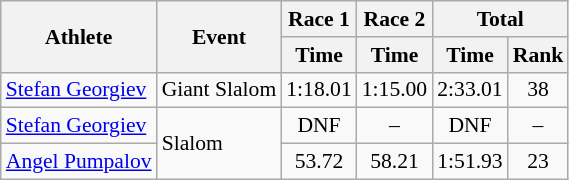<table class="wikitable" style="font-size:90%">
<tr>
<th rowspan="2">Athlete</th>
<th rowspan="2">Event</th>
<th>Race 1</th>
<th>Race 2</th>
<th colspan="2">Total</th>
</tr>
<tr>
<th>Time</th>
<th>Time</th>
<th>Time</th>
<th>Rank</th>
</tr>
<tr>
<td><a href='#'>Stefan Georgiev</a></td>
<td>Giant Slalom</td>
<td align="center">1:18.01</td>
<td align="center">1:15.00</td>
<td align="center">2:33.01</td>
<td align="center">38</td>
</tr>
<tr>
<td><a href='#'>Stefan Georgiev</a></td>
<td rowspan="2">Slalom</td>
<td align="center">DNF</td>
<td align="center">–</td>
<td align="center">DNF</td>
<td align="center">–</td>
</tr>
<tr>
<td><a href='#'>Angel Pumpalov</a></td>
<td align="center">53.72</td>
<td align="center">58.21</td>
<td align="center">1:51.93</td>
<td align="center">23</td>
</tr>
</table>
